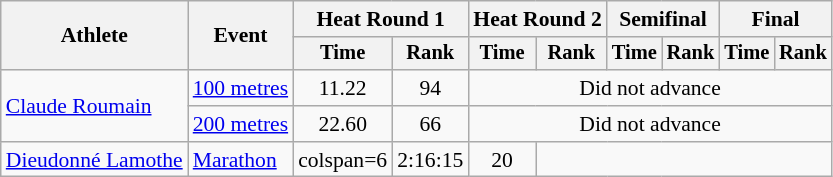<table class=wikitable style="font-size:90%; text-align:center">
<tr>
<th rowspan=2>Athlete</th>
<th rowspan=2>Event</th>
<th colspan=2>Heat Round 1</th>
<th colspan=2>Heat Round 2</th>
<th colspan=2>Semifinal</th>
<th colspan=2>Final</th>
</tr>
<tr style=font-size:95%>
<th>Time</th>
<th>Rank</th>
<th>Time</th>
<th>Rank</th>
<th>Time</th>
<th>Rank</th>
<th>Time</th>
<th>Rank</th>
</tr>
<tr align=center>
<td align=left rowspan=2><a href='#'>Claude Roumain</a></td>
<td align=left><a href='#'>100 metres</a></td>
<td>11.22</td>
<td>94</td>
<td colspan=6>Did not advance</td>
</tr>
<tr align=center>
<td align=left><a href='#'>200 metres</a></td>
<td>22.60</td>
<td>66</td>
<td colspan=6>Did not advance</td>
</tr>
<tr aling=center>
<td align=left><a href='#'>Dieudonné Lamothe</a></td>
<td align=left><a href='#'>Marathon</a></td>
<td>colspan=6</td>
<td>2:16:15</td>
<td>20</td>
</tr>
</table>
